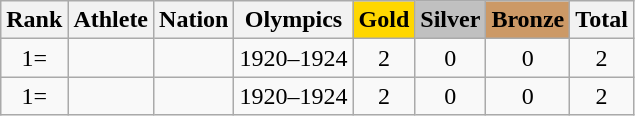<table class="wikitable sortable" style="text-align:center">
<tr>
<th>Rank</th>
<th>Athlete</th>
<th>Nation</th>
<th>Olympics</th>
<th style="background-color:gold">Gold</th>
<th style="background-color:silver">Silver</th>
<th style="background-color:#cc9966">Bronze</th>
<th>Total</th>
</tr>
<tr>
<td>1=</td>
<td></td>
<td align=left></td>
<td>1920–1924</td>
<td>2</td>
<td>0</td>
<td>0</td>
<td>2</td>
</tr>
<tr>
<td>1=</td>
<td></td>
<td align=left></td>
<td>1920–1924</td>
<td>2</td>
<td>0</td>
<td>0</td>
<td>2</td>
</tr>
</table>
